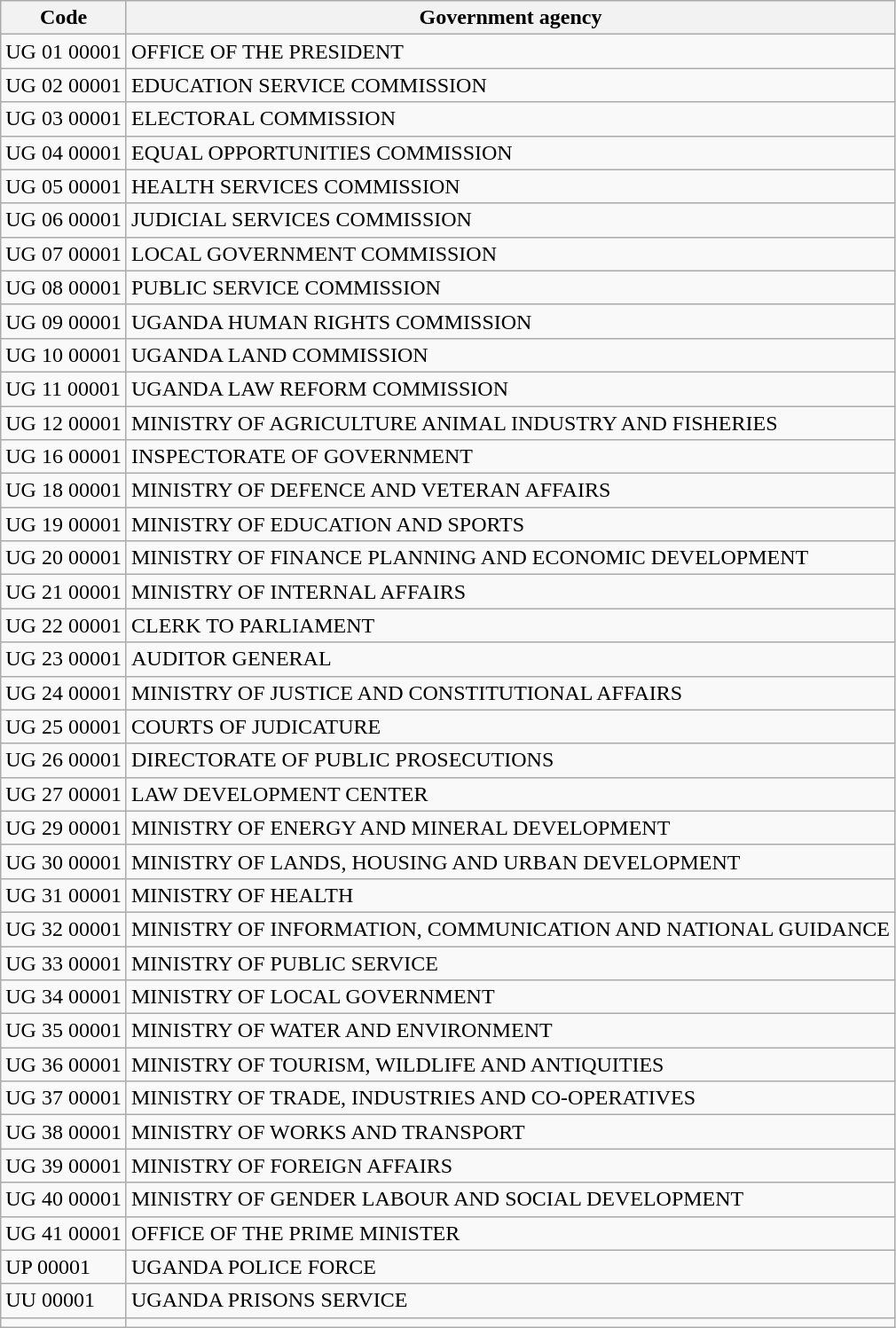<table class="wikitable">
<tr>
<th>Code</th>
<th>Government agency</th>
</tr>
<tr>
<td>UG 01 00001</td>
<td>OFFICE OF THE PRESIDENT</td>
</tr>
<tr>
<td>UG 02 00001</td>
<td>EDUCATION SERVICE COMMISSION</td>
</tr>
<tr>
<td>UG 03 00001</td>
<td>ELECTORAL COMMISSION</td>
</tr>
<tr>
<td>UG 04 00001</td>
<td>EQUAL OPPORTUNITIES COMMISSION</td>
</tr>
<tr>
<td>UG 05 00001</td>
<td>HEALTH SERVICES COMMISSION</td>
</tr>
<tr>
<td>UG 06 00001</td>
<td>JUDICIAL SERVICES COMMISSION</td>
</tr>
<tr>
<td>UG 07 00001</td>
<td>LOCAL GOVERNMENT COMMISSION</td>
</tr>
<tr>
<td>UG 08 00001</td>
<td>PUBLIC SERVICE COMMISSION</td>
</tr>
<tr>
<td>UG 09 00001</td>
<td>UGANDA HUMAN RIGHTS COMMISSION</td>
</tr>
<tr>
<td>UG 10 00001</td>
<td>UGANDA LAND COMMISSION</td>
</tr>
<tr>
<td>UG 11 00001</td>
<td>UGANDA LAW REFORM COMMISSION</td>
</tr>
<tr>
<td>UG 12 00001</td>
<td>MINISTRY OF AGRICULTURE ANIMAL INDUSTRY AND FISHERIES</td>
</tr>
<tr>
<td>UG 16 00001</td>
<td>INSPECTORATE OF GOVERNMENT</td>
</tr>
<tr>
<td>UG 18 00001</td>
<td>MINISTRY OF DEFENCE AND VETERAN AFFAIRS</td>
</tr>
<tr>
<td>UG 19 00001</td>
<td>MINISTRY OF EDUCATION AND SPORTS</td>
</tr>
<tr>
<td>UG 20 00001</td>
<td>MINISTRY OF FINANCE PLANNING AND ECONOMIC DEVELOPMENT</td>
</tr>
<tr>
<td>UG 21 00001</td>
<td>MINISTRY OF INTERNAL AFFAIRS</td>
</tr>
<tr>
<td>UG 22 00001</td>
<td>CLERK TO PARLIAMENT</td>
</tr>
<tr>
<td>UG 23 00001</td>
<td>AUDITOR GENERAL</td>
</tr>
<tr>
<td>UG 24 00001</td>
<td>MINISTRY OF JUSTICE AND CONSTITUTIONAL AFFAIRS</td>
</tr>
<tr>
<td>UG 25 00001</td>
<td>COURTS OF JUDICATURE</td>
</tr>
<tr>
<td>UG 26 00001</td>
<td>DIRECTORATE OF PUBLIC PROSECUTIONS</td>
</tr>
<tr>
<td>UG 27 00001</td>
<td>LAW DEVELOPMENT CENTER</td>
</tr>
<tr>
<td>UG 29 00001</td>
<td>MINISTRY OF ENERGY AND MINERAL DEVELOPMENT</td>
</tr>
<tr>
<td>UG 30 00001</td>
<td>MINISTRY OF LANDS, HOUSING AND URBAN DEVELOPMENT</td>
</tr>
<tr>
<td>UG 31 00001</td>
<td>MINISTRY OF HEALTH</td>
</tr>
<tr>
<td>UG 32 00001</td>
<td>MINISTRY OF INFORMATION, COMMUNICATION AND NATIONAL GUIDANCE</td>
</tr>
<tr>
<td>UG 33 00001</td>
<td>MINISTRY OF PUBLIC SERVICE</td>
</tr>
<tr>
<td>UG 34 00001</td>
<td>MINISTRY OF LOCAL GOVERNMENT</td>
</tr>
<tr>
<td>UG 35 00001</td>
<td>MINISTRY OF WATER AND ENVIRONMENT</td>
</tr>
<tr>
<td>UG 36 00001</td>
<td>MINISTRY OF TOURISM, WILDLIFE AND ANTIQUITIES</td>
</tr>
<tr>
<td>UG 37 00001</td>
<td>MINISTRY OF TRADE, INDUSTRIES AND CO-OPERATIVES</td>
</tr>
<tr>
<td>UG 38 00001</td>
<td>MINISTRY OF WORKS AND TRANSPORT</td>
</tr>
<tr>
<td>UG 39 00001</td>
<td>MINISTRY OF FOREIGN AFFAIRS</td>
</tr>
<tr>
<td>UG 40 00001</td>
<td>MINISTRY OF GENDER LABOUR AND SOCIAL DEVELOPMENT</td>
</tr>
<tr>
<td>UG 41 00001</td>
<td>OFFICE OF THE PRIME MINISTER</td>
</tr>
<tr>
<td>UP 00001</td>
<td>UGANDA POLICE FORCE</td>
</tr>
<tr>
<td>UU 00001</td>
<td>UGANDA PRISONS SERVICE</td>
</tr>
<tr>
<td></td>
<td></td>
</tr>
</table>
